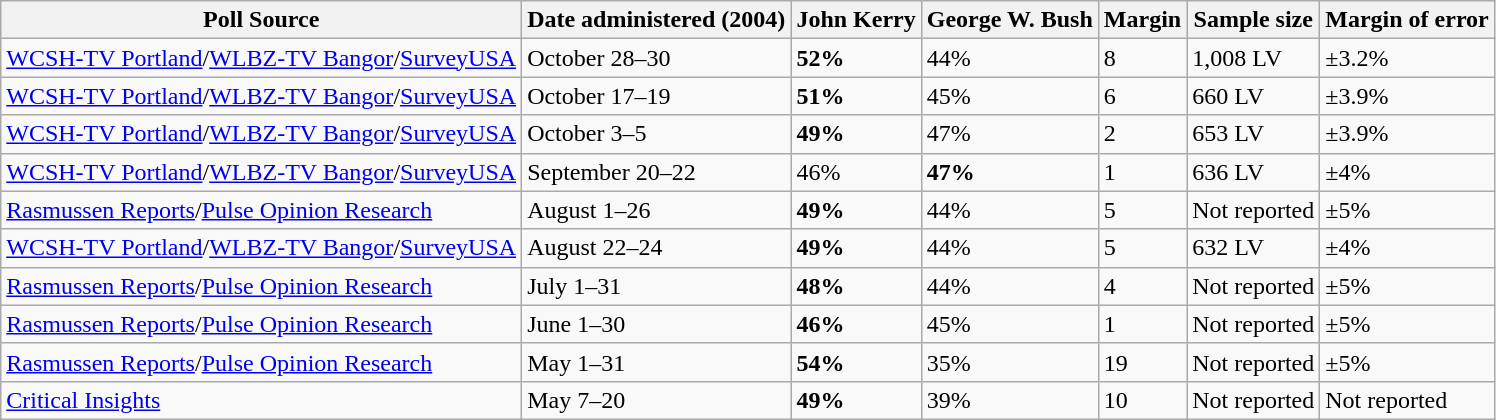<table class="wikitable">
<tr>
<th>Poll Source</th>
<th>Date administered (2004)</th>
<th>John Kerry</th>
<th>George W. Bush</th>
<th>Margin</th>
<th>Sample size</th>
<th>Margin of error</th>
</tr>
<tr>
<td><a href='#'>WCSH-TV Portland</a>/<a href='#'>WLBZ-TV Bangor</a>/<a href='#'>SurveyUSA</a></td>
<td>October 28–30</td>
<td><strong>52%</strong></td>
<td>44%</td>
<td>8</td>
<td>1,008 LV</td>
<td>±3.2%</td>
</tr>
<tr>
<td><a href='#'>WCSH-TV Portland</a>/<a href='#'>WLBZ-TV Bangor</a>/<a href='#'>SurveyUSA</a></td>
<td>October 17–19</td>
<td><strong>51%</strong></td>
<td>45%</td>
<td>6</td>
<td>660 LV</td>
<td>±3.9%</td>
</tr>
<tr>
<td><a href='#'>WCSH-TV Portland</a>/<a href='#'>WLBZ-TV Bangor</a>/<a href='#'>SurveyUSA</a></td>
<td>October 3–5</td>
<td><strong>49%</strong></td>
<td>47%</td>
<td>2</td>
<td>653 LV</td>
<td>±3.9%</td>
</tr>
<tr>
<td><a href='#'>WCSH-TV Portland</a>/<a href='#'>WLBZ-TV Bangor</a>/<a href='#'>SurveyUSA</a></td>
<td>September 20–22</td>
<td>46%</td>
<td><strong>47%</strong></td>
<td>1</td>
<td>636 LV</td>
<td>±4%</td>
</tr>
<tr>
<td><a href='#'>Rasmussen Reports</a>/<a href='#'>Pulse Opinion Research</a></td>
<td>August 1–26</td>
<td><strong>49%</strong></td>
<td>44%</td>
<td>5</td>
<td>Not reported</td>
<td>±5%</td>
</tr>
<tr>
<td><a href='#'>WCSH-TV Portland</a>/<a href='#'>WLBZ-TV Bangor</a>/<a href='#'>SurveyUSA</a></td>
<td>August 22–24</td>
<td><strong>49%</strong></td>
<td>44%</td>
<td>5</td>
<td>632 LV</td>
<td>±4%</td>
</tr>
<tr>
<td><a href='#'>Rasmussen Reports</a>/<a href='#'>Pulse Opinion Research</a></td>
<td>July 1–31</td>
<td><strong>48%</strong></td>
<td>44%</td>
<td>4</td>
<td>Not reported</td>
<td>±5%</td>
</tr>
<tr>
<td><a href='#'>Rasmussen Reports</a>/<a href='#'>Pulse Opinion Research</a></td>
<td>June 1–30</td>
<td><strong>46%</strong></td>
<td>45%</td>
<td>1</td>
<td>Not reported</td>
<td>±5%</td>
</tr>
<tr>
<td><a href='#'>Rasmussen Reports</a>/<a href='#'>Pulse Opinion Research</a></td>
<td>May 1–31</td>
<td><strong>54%</strong></td>
<td>35%</td>
<td>19</td>
<td>Not reported</td>
<td>±5%</td>
</tr>
<tr>
<td><a href='#'>Critical Insights</a></td>
<td>May 7–20</td>
<td><strong>49%</strong></td>
<td>39%</td>
<td>10</td>
<td>Not reported</td>
<td>Not reported</td>
</tr>
</table>
